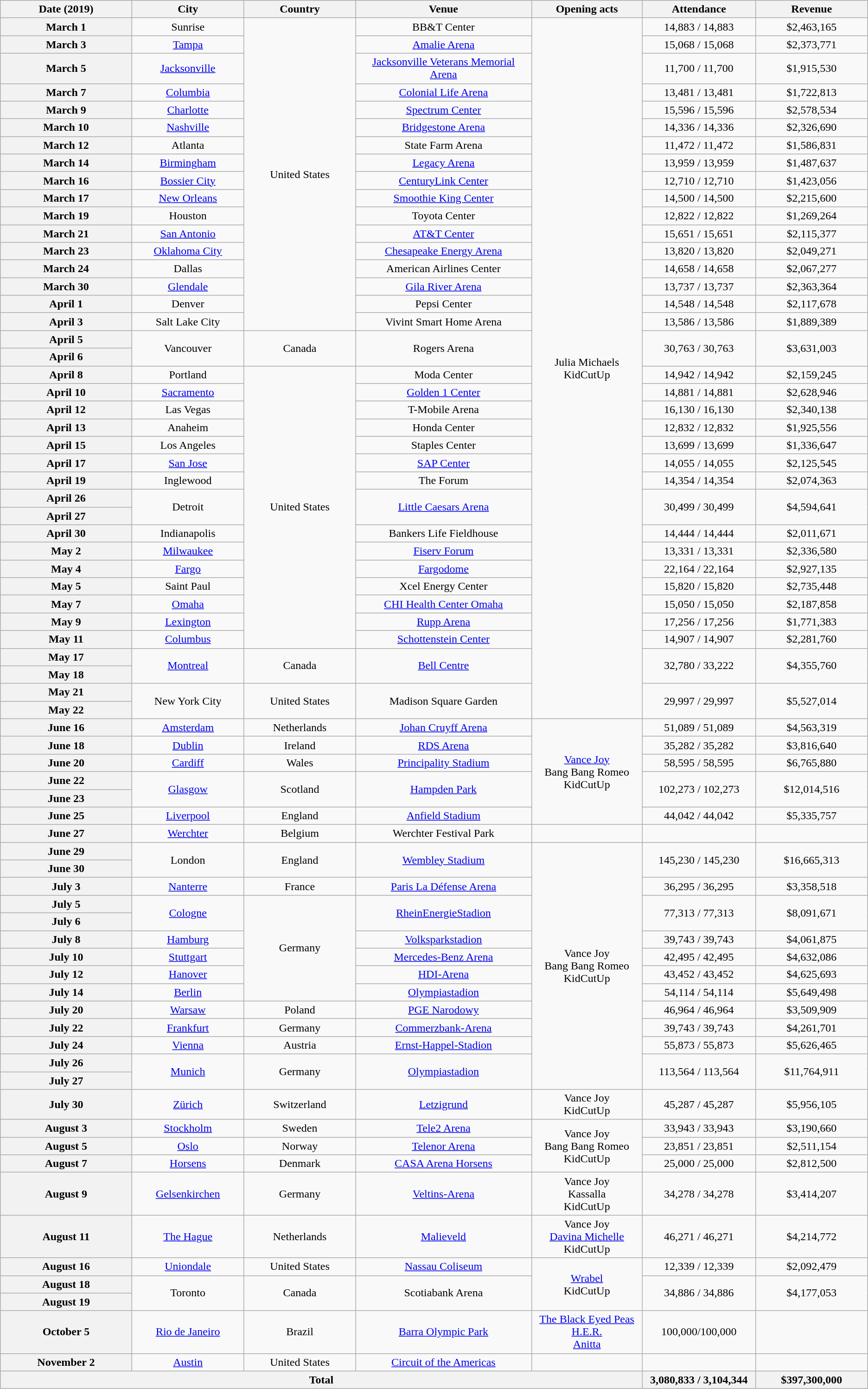<table class="wikitable plainrowheaders" style="text-align:center;">
<tr>
<th scope="col" style="width:12em;">Date (2019)</th>
<th scope="col" style="width:10em;">City</th>
<th scope="col" style="width:10em;">Country</th>
<th scope="col" style="width:16em;">Venue</th>
<th scope="col" style="width:10em;">Opening acts</th>
<th scope="col" style="width:10em;">Attendance</th>
<th scope="col" style="width:10em;">Revenue</th>
</tr>
<tr>
<th scope="row" style="text-align:center;">March 1</th>
<td>Sunrise</td>
<td rowspan="17">United States</td>
<td>BB&T Center</td>
<td rowspan="39">Julia Michaels<br>KidCutUp</td>
<td>14,883 / 14,883</td>
<td>$2,463,165</td>
</tr>
<tr>
<th scope="row" style="text-align:center;">March 3</th>
<td><a href='#'>Tampa</a></td>
<td><a href='#'>Amalie Arena</a></td>
<td>15,068 / 15,068</td>
<td>$2,373,771</td>
</tr>
<tr>
<th scope="row" style="text-align:center;">March 5</th>
<td><a href='#'>Jacksonville</a></td>
<td><a href='#'>Jacksonville Veterans Memorial Arena</a></td>
<td>11,700 / 11,700</td>
<td>$1,915,530</td>
</tr>
<tr>
<th scope="row" style="text-align:center;">March 7</th>
<td><a href='#'>Columbia</a></td>
<td><a href='#'>Colonial Life Arena</a></td>
<td>13,481 / 13,481</td>
<td>$1,722,813</td>
</tr>
<tr>
<th scope="row" style="text-align:center;">March 9</th>
<td><a href='#'>Charlotte</a></td>
<td><a href='#'>Spectrum Center</a></td>
<td>15,596 / 15,596</td>
<td>$2,578,534</td>
</tr>
<tr>
<th scope="row" style="text-align:center;">March 10</th>
<td><a href='#'>Nashville</a></td>
<td><a href='#'>Bridgestone Arena</a></td>
<td>14,336 / 14,336</td>
<td>$2,326,690</td>
</tr>
<tr>
<th scope="row" style="text-align:center;">March 12</th>
<td>Atlanta</td>
<td>State Farm Arena</td>
<td>11,472 / 11,472</td>
<td>$1,586,831</td>
</tr>
<tr>
<th scope="row" style="text-align:center;">March 14</th>
<td><a href='#'>Birmingham</a></td>
<td><a href='#'>Legacy Arena</a></td>
<td>13,959 / 13,959</td>
<td>$1,487,637</td>
</tr>
<tr>
<th scope="row" style="text-align:center;">March 16</th>
<td><a href='#'>Bossier City</a></td>
<td><a href='#'>CenturyLink Center</a></td>
<td>12,710 / 12,710</td>
<td>$1,423,056</td>
</tr>
<tr>
<th scope="row" style="text-align:center;">March 17</th>
<td><a href='#'>New Orleans</a></td>
<td><a href='#'>Smoothie King Center</a></td>
<td>14,500 / 14,500</td>
<td>$2,215,600</td>
</tr>
<tr>
<th scope="row" style="text-align:center;">March 19</th>
<td>Houston</td>
<td>Toyota Center</td>
<td>12,822 / 12,822</td>
<td>$1,269,264</td>
</tr>
<tr>
<th scope="row" style="text-align:center;">March 21</th>
<td><a href='#'>San Antonio</a></td>
<td><a href='#'>AT&T Center</a></td>
<td>15,651 / 15,651</td>
<td>$2,115,377</td>
</tr>
<tr>
<th scope="row" style="text-align:center;">March 23</th>
<td><a href='#'>Oklahoma City</a></td>
<td><a href='#'>Chesapeake Energy Arena</a></td>
<td>13,820 / 13,820</td>
<td>$2,049,271</td>
</tr>
<tr>
<th scope="row" style="text-align:center;">March 24</th>
<td>Dallas</td>
<td>American Airlines Center</td>
<td>14,658 / 14,658</td>
<td>$2,067,277</td>
</tr>
<tr>
<th scope="row" style="text-align:center;">March 30</th>
<td><a href='#'>Glendale</a></td>
<td><a href='#'>Gila River Arena</a></td>
<td>13,737 / 13,737</td>
<td>$2,363,364</td>
</tr>
<tr>
<th scope="row" style="text-align:center;">April 1</th>
<td>Denver</td>
<td>Pepsi Center</td>
<td>14,548 / 14,548</td>
<td>$2,117,678</td>
</tr>
<tr>
<th scope="row" style="text-align:center;">April 3</th>
<td>Salt Lake City</td>
<td>Vivint Smart Home Arena</td>
<td>13,586 / 13,586</td>
<td>$1,889,389</td>
</tr>
<tr>
<th scope="row" style="text-align:center;">April 5</th>
<td rowspan="2">Vancouver</td>
<td rowspan="2">Canada</td>
<td rowspan="2">Rogers Arena</td>
<td rowspan="2">30,763 / 30,763</td>
<td rowspan="2">$3,631,003</td>
</tr>
<tr>
<th scope="row" style="text-align:center;">April 6</th>
</tr>
<tr>
<th scope="row" style="text-align:center;">April 8</th>
<td>Portland</td>
<td rowspan="16">United States</td>
<td>Moda Center</td>
<td>14,942 / 14,942</td>
<td>$2,159,245</td>
</tr>
<tr>
<th scope="row" style="text-align:center;">April 10</th>
<td><a href='#'>Sacramento</a></td>
<td><a href='#'>Golden 1 Center</a></td>
<td>14,881 / 14,881</td>
<td>$2,628,946</td>
</tr>
<tr>
<th scope="row" style="text-align:center;">April 12</th>
<td>Las Vegas</td>
<td>T-Mobile Arena</td>
<td>16,130 / 16,130</td>
<td>$2,340,138</td>
</tr>
<tr>
<th scope="row" style="text-align:center;">April 13</th>
<td>Anaheim</td>
<td>Honda Center</td>
<td>12,832 / 12,832</td>
<td>$1,925,556</td>
</tr>
<tr>
<th scope="row" style="text-align:center;">April 15</th>
<td>Los Angeles</td>
<td>Staples Center</td>
<td>13,699 / 13,699</td>
<td>$1,336,647</td>
</tr>
<tr>
<th scope="row" style="text-align:center;">April 17</th>
<td><a href='#'>San Jose</a></td>
<td><a href='#'>SAP Center</a></td>
<td>14,055 / 14,055</td>
<td>$2,125,545</td>
</tr>
<tr>
<th scope="row" style="text-align:center;">April 19</th>
<td>Inglewood</td>
<td>The Forum</td>
<td>14,354 / 14,354</td>
<td>$2,074,363</td>
</tr>
<tr>
<th scope="row" style="text-align:center;">April 26</th>
<td rowspan="2">Detroit</td>
<td rowspan="2"><a href='#'>Little Caesars Arena</a></td>
<td rowspan="2">30,499 / 30,499</td>
<td rowspan="2">$4,594,641</td>
</tr>
<tr>
<th scope="row" style="text-align:center;">April 27</th>
</tr>
<tr>
<th scope="row" style="text-align:center;">April 30</th>
<td>Indianapolis</td>
<td>Bankers Life Fieldhouse</td>
<td>14,444 / 14,444</td>
<td>$2,011,671</td>
</tr>
<tr>
<th scope="row" style="text-align:center;">May 2</th>
<td><a href='#'>Milwaukee</a></td>
<td><a href='#'>Fiserv Forum</a></td>
<td>13,331 / 13,331</td>
<td>$2,336,580</td>
</tr>
<tr>
<th scope="row" style="text-align:center;">May 4</th>
<td><a href='#'>Fargo</a></td>
<td><a href='#'>Fargodome</a></td>
<td>22,164 / 22,164</td>
<td>$2,927,135</td>
</tr>
<tr>
<th scope="row" style="text-align:center;">May 5</th>
<td>Saint Paul</td>
<td>Xcel Energy Center</td>
<td>15,820 / 15,820</td>
<td>$2,735,448</td>
</tr>
<tr>
<th scope="row" style="text-align:center;">May 7</th>
<td><a href='#'>Omaha</a></td>
<td><a href='#'>CHI Health Center Omaha</a></td>
<td>15,050 / 15,050</td>
<td>$2,187,858</td>
</tr>
<tr>
<th scope="row" style="text-align:center;">May 9</th>
<td><a href='#'>Lexington</a></td>
<td><a href='#'>Rupp Arena</a></td>
<td>17,256 / 17,256</td>
<td>$1,771,383</td>
</tr>
<tr>
<th scope="row" style="text-align:center;">May 11</th>
<td><a href='#'>Columbus</a></td>
<td><a href='#'>Schottenstein Center</a></td>
<td>14,907 / 14,907</td>
<td>$2,281,760</td>
</tr>
<tr>
<th scope="row" style="text-align:center;">May 17</th>
<td rowspan="2"><a href='#'>Montreal</a></td>
<td rowspan="2">Canada</td>
<td rowspan="2"><a href='#'>Bell Centre</a></td>
<td rowspan="2">32,780 / 33,222</td>
<td rowspan="2">$4,355,760</td>
</tr>
<tr>
<th scope="row" style="text-align:center;">May 18</th>
</tr>
<tr>
<th scope="row" style="text-align:center;">May 21</th>
<td rowspan="2">New York City</td>
<td rowspan="2">United States</td>
<td rowspan="2">Madison Square Garden</td>
<td rowspan="2">29,997 / 29,997</td>
<td rowspan="2">$5,527,014</td>
</tr>
<tr>
<th scope="row" style="text-align:center;">May 22</th>
</tr>
<tr>
<th scope="row" style="text-align:center;">June 16</th>
<td><a href='#'>Amsterdam</a></td>
<td>Netherlands</td>
<td><a href='#'>Johan Cruyff Arena</a></td>
<td rowspan="6"><a href='#'>Vance Joy</a><br>Bang Bang Romeo<br>KidCutUp</td>
<td>51,089 / 51,089</td>
<td>$4,563,319</td>
</tr>
<tr>
<th scope="row" style="text-align:center;">June 18</th>
<td><a href='#'>Dublin</a></td>
<td>Ireland</td>
<td><a href='#'>RDS Arena</a></td>
<td>35,282 / 35,282</td>
<td>$3,816,640</td>
</tr>
<tr>
<th scope="row" style="text-align:center;">June 20</th>
<td><a href='#'>Cardiff</a></td>
<td>Wales</td>
<td><a href='#'>Principality Stadium</a></td>
<td>58,595 / 58,595</td>
<td>$6,765,880</td>
</tr>
<tr>
<th scope="row" style="text-align:center;">June 22</th>
<td rowspan="2"><a href='#'>Glasgow</a></td>
<td rowspan="2">Scotland</td>
<td rowspan="2"><a href='#'>Hampden Park</a></td>
<td rowspan="2">102,273 / 102,273</td>
<td rowspan="2">$12,014,516</td>
</tr>
<tr>
<th scope="row" style="text-align:center;">June 23</th>
</tr>
<tr>
<th scope="row" style="text-align:center;">June 25</th>
<td><a href='#'>Liverpool</a></td>
<td>England</td>
<td><a href='#'>Anfield Stadium</a></td>
<td>44,042 / 44,042</td>
<td>$5,335,757</td>
</tr>
<tr>
<th scope="row" style="text-align:center;">June 27</th>
<td><a href='#'>Werchter</a></td>
<td>Belgium</td>
<td>Werchter Festival Park</td>
<td></td>
<td></td>
<td></td>
</tr>
<tr>
<th scope="row" style="text-align:center;">June 29</th>
<td rowspan="2">London</td>
<td rowspan="2">England</td>
<td rowspan="2"><a href='#'>Wembley Stadium</a></td>
<td rowspan="14">Vance Joy<br>Bang Bang Romeo<br>KidCutUp</td>
<td rowspan="2">145,230 / 145,230</td>
<td rowspan="2">$16,665,313</td>
</tr>
<tr>
<th scope="row" style="text-align:center;">June 30</th>
</tr>
<tr>
<th scope="row" style="text-align:center;">July 3</th>
<td><a href='#'>Nanterre</a></td>
<td>France</td>
<td><a href='#'>Paris La Défense Arena</a></td>
<td>36,295 / 36,295</td>
<td>$3,358,518</td>
</tr>
<tr>
<th scope="row" style="text-align:center;">July 5</th>
<td rowspan="2"><a href='#'>Cologne</a></td>
<td rowspan="6">Germany</td>
<td rowspan="2"><a href='#'>RheinEnergieStadion</a></td>
<td rowspan="2">77,313 / 77,313</td>
<td rowspan="2">$8,091,671</td>
</tr>
<tr>
<th scope="row" style="text-align:center;">July 6</th>
</tr>
<tr>
<th scope="row" style="text-align:center;">July 8</th>
<td><a href='#'>Hamburg</a></td>
<td><a href='#'>Volksparkstadion</a></td>
<td>39,743 / 39,743</td>
<td>$4,061,875</td>
</tr>
<tr>
<th scope="row" style="text-align:center;">July 10</th>
<td><a href='#'>Stuttgart</a></td>
<td><a href='#'>Mercedes-Benz Arena</a></td>
<td>42,495 / 42,495</td>
<td>$4,632,086</td>
</tr>
<tr>
<th scope="row" style="text-align:center;">July 12</th>
<td><a href='#'>Hanover</a></td>
<td><a href='#'>HDI-Arena</a></td>
<td>43,452 / 43,452</td>
<td>$4,625,693</td>
</tr>
<tr>
<th scope="row" style="text-align:center;">July 14</th>
<td><a href='#'>Berlin</a></td>
<td><a href='#'>Olympiastadion</a></td>
<td>54,114 / 54,114</td>
<td>$5,649,498</td>
</tr>
<tr>
<th scope="row" style="text-align:center;">July 20</th>
<td><a href='#'>Warsaw</a></td>
<td>Poland</td>
<td><a href='#'>PGE Narodowy</a></td>
<td>46,964 / 46,964</td>
<td>$3,509,909</td>
</tr>
<tr>
<th scope="row" style="text-align:center;">July 22</th>
<td><a href='#'>Frankfurt</a></td>
<td>Germany</td>
<td><a href='#'>Commerzbank-Arena</a></td>
<td>39,743 / 39,743</td>
<td>$4,261,701</td>
</tr>
<tr>
<th scope="row" style="text-align:center;">July 24</th>
<td><a href='#'>Vienna</a></td>
<td>Austria</td>
<td><a href='#'>Ernst-Happel-Stadion</a></td>
<td>55,873 / 55,873</td>
<td>$5,626,465</td>
</tr>
<tr>
<th scope="row" style="text-align:center;">July 26</th>
<td rowspan="2"><a href='#'>Munich</a></td>
<td rowspan="2">Germany</td>
<td rowspan="2"><a href='#'>Olympiastadion</a></td>
<td rowspan="2">113,564 / 113,564</td>
<td rowspan="2">$11,764,911</td>
</tr>
<tr>
<th scope="row" style="text-align:center;">July 27</th>
</tr>
<tr>
<th scope="row" style="text-align:center;">July 30</th>
<td><a href='#'>Zürich</a></td>
<td>Switzerland</td>
<td><a href='#'>Letzigrund</a></td>
<td>Vance Joy<br>KidCutUp</td>
<td>45,287 / 45,287</td>
<td>$5,956,105</td>
</tr>
<tr>
<th scope="row" style="text-align:center;">August 3</th>
<td><a href='#'>Stockholm</a></td>
<td>Sweden</td>
<td><a href='#'>Tele2 Arena</a></td>
<td rowspan="3">Vance Joy<br>Bang Bang Romeo<br>KidCutUp</td>
<td>33,943 / 33,943</td>
<td>$3,190,660</td>
</tr>
<tr>
<th scope="row" style="text-align:center;">August 5</th>
<td><a href='#'>Oslo</a></td>
<td>Norway</td>
<td><a href='#'>Telenor Arena</a></td>
<td>23,851 / 23,851</td>
<td>$2,511,154</td>
</tr>
<tr>
<th scope="row" style="text-align:center;">August 7</th>
<td><a href='#'>Horsens</a></td>
<td>Denmark</td>
<td><a href='#'>CASA Arena Horsens</a></td>
<td>25,000 / 25,000</td>
<td>$2,812,500</td>
</tr>
<tr>
<th scope="row" style="text-align:center;">August 9</th>
<td><a href='#'>Gelsenkirchen</a></td>
<td>Germany</td>
<td><a href='#'>Veltins-Arena</a></td>
<td>Vance Joy<br>Kassalla<br>KidCutUp</td>
<td>34,278 / 34,278</td>
<td>$3,414,207</td>
</tr>
<tr>
<th scope="row" style="text-align:center;">August 11</th>
<td><a href='#'>The Hague</a></td>
<td>Netherlands</td>
<td><a href='#'>Malieveld</a></td>
<td>Vance Joy<br><a href='#'>Davina Michelle</a><br>KidCutUp</td>
<td>46,271 / 46,271</td>
<td>$4,214,772</td>
</tr>
<tr>
<th scope="row" style="text-align:center;">August 16</th>
<td><a href='#'>Uniondale</a></td>
<td>United States</td>
<td><a href='#'>Nassau Coliseum</a></td>
<td rowspan="3"><a href='#'>Wrabel</a><br>KidCutUp</td>
<td>12,339 / 12,339</td>
<td>$2,092,479</td>
</tr>
<tr>
<th scope="row" style="text-align:center;">August 18</th>
<td rowspan="2">Toronto</td>
<td rowspan="2">Canada</td>
<td rowspan="2">Scotiabank Arena</td>
<td rowspan="2">34,886 / 34,886</td>
<td rowspan="2">$4,177,053</td>
</tr>
<tr>
<th scope="row" style="text-align:center;">August 19</th>
</tr>
<tr>
<th scope="row" style="text-align:center;">October 5</th>
<td><a href='#'>Rio de Janeiro</a></td>
<td>Brazil</td>
<td><a href='#'>Barra Olympic Park</a></td>
<td><a href='#'>The Black Eyed Peas</a><br><a href='#'>H.E.R.</a><br><a href='#'>Anitta</a></td>
<td>100,000/100,000</td>
<td></td>
</tr>
<tr>
<th scope="row" style="text-align:center;">November 2</th>
<td><a href='#'>Austin</a></td>
<td>United States</td>
<td><a href='#'>Circuit of the Americas</a></td>
<td></td>
<td></td>
<td></td>
</tr>
<tr>
<th colspan="5">Total</th>
<th>3,080,833 / 3,104,344</th>
<th>$397,300,000</th>
</tr>
</table>
